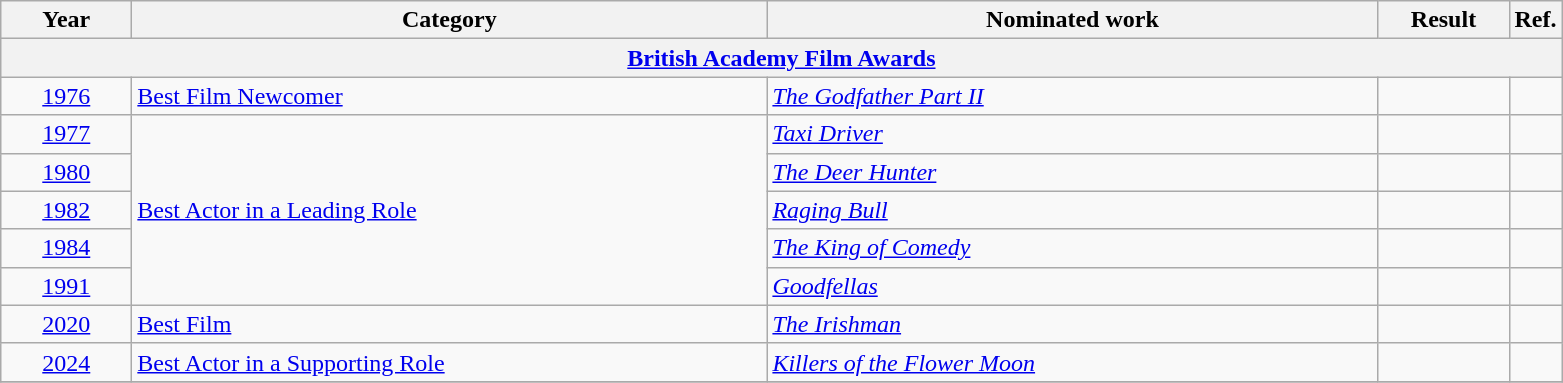<table class=wikitable>
<tr>
<th scope="col" style="width:5em;">Year</th>
<th scope="col" style="width:26em;">Category</th>
<th scope="col" style="width:25em;">Nominated work</th>
<th scope="col" style="width:5em;">Result</th>
<th>Ref.</th>
</tr>
<tr>
<th colspan=5><a href='#'>British Academy Film Awards</a></th>
</tr>
<tr>
<td style="text-align:center;"><a href='#'>1976</a></td>
<td><a href='#'>Best Film Newcomer</a></td>
<td><em><a href='#'>The Godfather Part II</a></em></td>
<td></td>
<td style="text-align:center;"></td>
</tr>
<tr>
<td style="text-align:center;"><a href='#'>1977</a></td>
<td rowspan="5"><a href='#'>Best Actor in a Leading Role</a></td>
<td><em><a href='#'>Taxi Driver</a></em></td>
<td></td>
<td style="text-align:center;"></td>
</tr>
<tr>
<td style="text-align:center;"><a href='#'>1980</a></td>
<td><em><a href='#'>The Deer Hunter</a></em></td>
<td></td>
<td style="text-align:center;"></td>
</tr>
<tr>
<td style="text-align:center;"><a href='#'>1982</a></td>
<td><em><a href='#'>Raging Bull</a></em></td>
<td></td>
<td style="text-align:center;"></td>
</tr>
<tr>
<td style="text-align:center;"><a href='#'>1984</a></td>
<td><em><a href='#'>The King of Comedy</a></em></td>
<td></td>
<td style="text-align:center;"></td>
</tr>
<tr>
<td style="text-align:center;"><a href='#'>1991</a></td>
<td><em><a href='#'>Goodfellas</a></em></td>
<td></td>
<td style="text-align:center;"></td>
</tr>
<tr>
<td style="text-align:center;"><a href='#'>2020</a></td>
<td><a href='#'>Best Film</a></td>
<td><em><a href='#'>The Irishman</a></em></td>
<td></td>
<td style="text-align:center;"></td>
</tr>
<tr>
<td style="text-align:center;"><a href='#'>2024</a></td>
<td><a href='#'>Best Actor in a Supporting Role</a></td>
<td><em><a href='#'>Killers of the Flower Moon</a></em></td>
<td></td>
<td style="text-align:center;"></td>
</tr>
<tr>
</tr>
</table>
